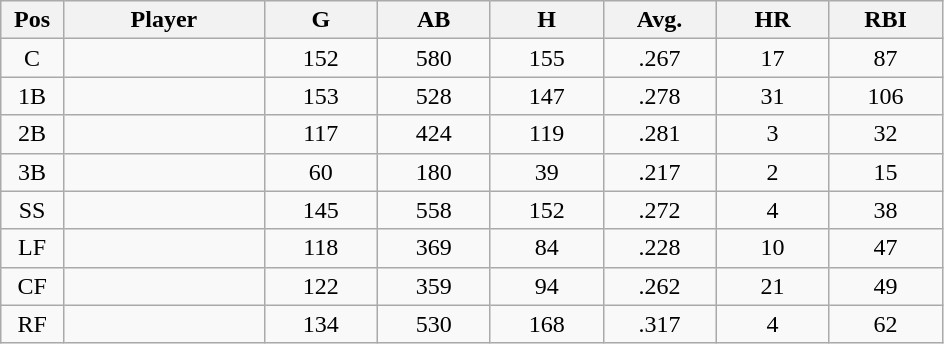<table class="wikitable sortable">
<tr>
<th bgcolor="#DDDDFF" width="5%">Pos</th>
<th bgcolor="#DDDDFF" width="16%">Player</th>
<th bgcolor="#DDDDFF" width="9%">G</th>
<th bgcolor="#DDDDFF" width="9%">AB</th>
<th bgcolor="#DDDDFF" width="9%">H</th>
<th bgcolor="#DDDDFF" width="9%">Avg.</th>
<th bgcolor="#DDDDFF" width="9%">HR</th>
<th bgcolor="#DDDDFF" width="9%">RBI</th>
</tr>
<tr align="center">
<td>C</td>
<td></td>
<td>152</td>
<td>580</td>
<td>155</td>
<td>.267</td>
<td>17</td>
<td>87</td>
</tr>
<tr align="center">
<td>1B</td>
<td></td>
<td>153</td>
<td>528</td>
<td>147</td>
<td>.278</td>
<td>31</td>
<td>106</td>
</tr>
<tr align="center">
<td>2B</td>
<td></td>
<td>117</td>
<td>424</td>
<td>119</td>
<td>.281</td>
<td>3</td>
<td>32</td>
</tr>
<tr align="center">
<td>3B</td>
<td></td>
<td>60</td>
<td>180</td>
<td>39</td>
<td>.217</td>
<td>2</td>
<td>15</td>
</tr>
<tr align="center">
<td>SS</td>
<td></td>
<td>145</td>
<td>558</td>
<td>152</td>
<td>.272</td>
<td>4</td>
<td>38</td>
</tr>
<tr align="center">
<td>LF</td>
<td></td>
<td>118</td>
<td>369</td>
<td>84</td>
<td>.228</td>
<td>10</td>
<td>47</td>
</tr>
<tr align="center">
<td>CF</td>
<td></td>
<td>122</td>
<td>359</td>
<td>94</td>
<td>.262</td>
<td>21</td>
<td>49</td>
</tr>
<tr align="center">
<td>RF</td>
<td></td>
<td>134</td>
<td>530</td>
<td>168</td>
<td>.317</td>
<td>4</td>
<td>62</td>
</tr>
</table>
